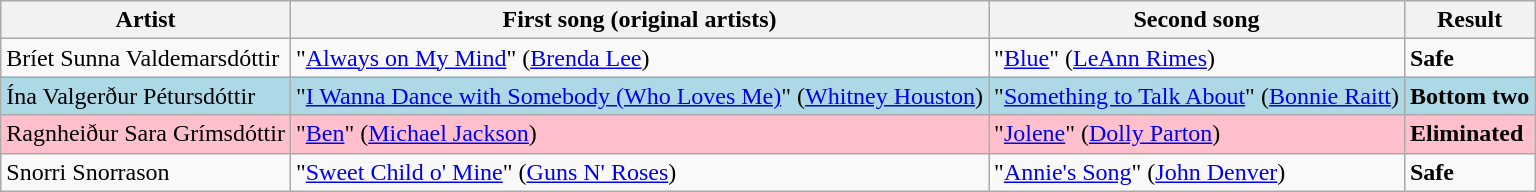<table class=wikitable>
<tr>
<th>Artist</th>
<th>First song (original artists)</th>
<th>Second song</th>
<th>Result</th>
</tr>
<tr>
<td>Bríet Sunna Valdemarsdóttir</td>
<td>"<a href='#'>Always on My Mind</a>" (<a href='#'>Brenda Lee</a>)</td>
<td>"<a href='#'>Blue</a>" (<a href='#'>LeAnn Rimes</a>)</td>
<td><strong>Safe</strong></td>
</tr>
<tr style="background:lightblue;">
<td>Ína Valgerður Pétursdóttir</td>
<td>"<a href='#'>I Wanna Dance with Somebody (Who Loves Me)</a>" (<a href='#'>Whitney Houston</a>)</td>
<td>"<a href='#'>Something to Talk About</a>" (<a href='#'>Bonnie Raitt</a>)</td>
<td><strong>Bottom two</strong></td>
</tr>
<tr style="background:pink;">
<td>Ragnheiður Sara Grímsdóttir</td>
<td>"<a href='#'>Ben</a>" (<a href='#'>Michael Jackson</a>)</td>
<td>"<a href='#'>Jolene</a>" (<a href='#'>Dolly Parton</a>)</td>
<td><strong>Eliminated</strong></td>
</tr>
<tr>
<td>Snorri Snorrason</td>
<td>"<a href='#'>Sweet Child o' Mine</a>" (<a href='#'>Guns N' Roses</a>)</td>
<td>"<a href='#'>Annie's Song</a>" (<a href='#'>John Denver</a>)</td>
<td><strong>Safe</strong></td>
</tr>
</table>
